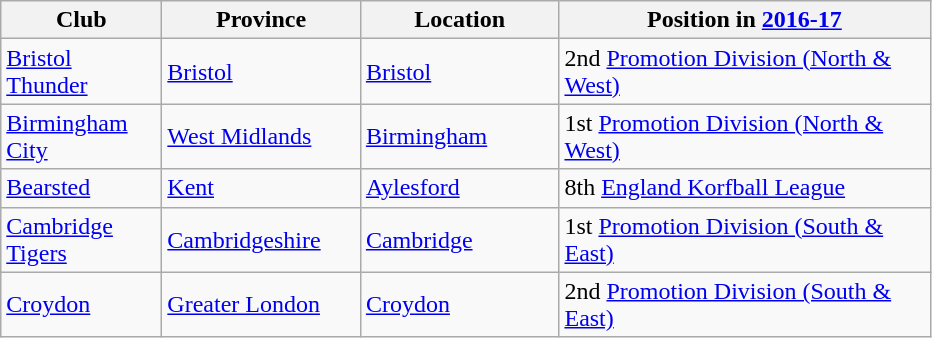<table class="wikitable sortable">
<tr>
<th width=100>Club</th>
<th width=125>Province</th>
<th width=125>Location</th>
<th width=240>Position in <a href='#'>2016-17</a></th>
</tr>
<tr>
<td><a href='#'>Bristol Thunder</a></td>
<td><a href='#'>Bristol</a></td>
<td><a href='#'>Bristol</a></td>
<td>2nd <a href='#'>Promotion Division (North & West)</a></td>
</tr>
<tr>
<td><a href='#'>Birmingham City</a></td>
<td><a href='#'>West Midlands</a></td>
<td><a href='#'>Birmingham</a></td>
<td>1st <a href='#'>Promotion Division (North & West)</a></td>
</tr>
<tr>
<td><a href='#'>Bearsted</a></td>
<td><a href='#'>Kent</a></td>
<td><a href='#'>Aylesford</a></td>
<td>8th <a href='#'>England Korfball League</a></td>
</tr>
<tr>
<td><a href='#'>Cambridge Tigers</a></td>
<td><a href='#'>Cambridgeshire</a></td>
<td><a href='#'>Cambridge</a></td>
<td>1st <a href='#'>Promotion Division (South & East)</a></td>
</tr>
<tr>
<td><a href='#'>Croydon</a></td>
<td><a href='#'>Greater London</a></td>
<td><a href='#'>Croydon</a></td>
<td>2nd <a href='#'>Promotion Division (South & East)</a></td>
</tr>
</table>
